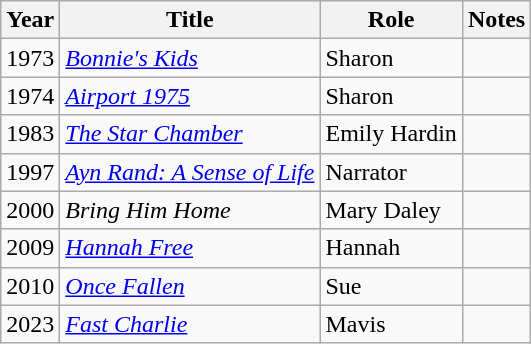<table class="wikitable sortable">
<tr>
<th>Year</th>
<th>Title</th>
<th>Role</th>
<th>Notes</th>
</tr>
<tr>
<td>1973</td>
<td><em><a href='#'>Bonnie's Kids</a></em></td>
<td>Sharon</td>
<td></td>
</tr>
<tr>
<td>1974</td>
<td><em><a href='#'>Airport 1975</a></em></td>
<td>Sharon</td>
<td></td>
</tr>
<tr>
<td>1983</td>
<td><em><a href='#'>The Star Chamber</a></em></td>
<td>Emily Hardin</td>
<td></td>
</tr>
<tr>
<td>1997</td>
<td><em><a href='#'>Ayn Rand: A Sense of Life</a></em></td>
<td>Narrator</td>
<td></td>
</tr>
<tr>
<td>2000</td>
<td><em>Bring Him Home</em></td>
<td>Mary Daley</td>
<td></td>
</tr>
<tr>
<td>2009</td>
<td><em><a href='#'>Hannah Free</a></em></td>
<td>Hannah</td>
<td></td>
</tr>
<tr>
<td>2010</td>
<td><em><a href='#'>Once Fallen</a></em></td>
<td>Sue</td>
<td></td>
</tr>
<tr>
<td>2023</td>
<td><em><a href='#'>Fast Charlie</a></em></td>
<td>Mavis</td>
<td></td>
</tr>
</table>
